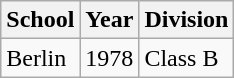<table class="wikitable">
<tr>
<th>School</th>
<th>Year</th>
<th>Division</th>
</tr>
<tr>
<td>Berlin</td>
<td>1978</td>
<td>Class B</td>
</tr>
</table>
